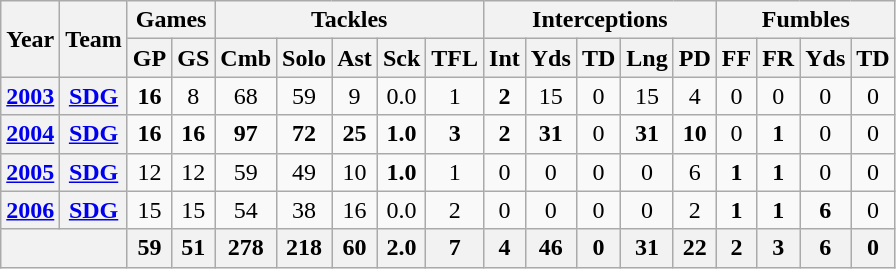<table class="wikitable" style="text-align:center">
<tr>
<th rowspan="2">Year</th>
<th rowspan="2">Team</th>
<th colspan="2">Games</th>
<th colspan="5">Tackles</th>
<th colspan="5">Interceptions</th>
<th colspan="4">Fumbles</th>
</tr>
<tr>
<th>GP</th>
<th>GS</th>
<th>Cmb</th>
<th>Solo</th>
<th>Ast</th>
<th>Sck</th>
<th>TFL</th>
<th>Int</th>
<th>Yds</th>
<th>TD</th>
<th>Lng</th>
<th>PD</th>
<th>FF</th>
<th>FR</th>
<th>Yds</th>
<th>TD</th>
</tr>
<tr>
<th><a href='#'>2003</a></th>
<th><a href='#'>SDG</a></th>
<td><strong>16</strong></td>
<td>8</td>
<td>68</td>
<td>59</td>
<td>9</td>
<td>0.0</td>
<td>1</td>
<td><strong>2</strong></td>
<td>15</td>
<td>0</td>
<td>15</td>
<td>4</td>
<td>0</td>
<td>0</td>
<td>0</td>
<td>0</td>
</tr>
<tr>
<th><a href='#'>2004</a></th>
<th><a href='#'>SDG</a></th>
<td><strong>16</strong></td>
<td><strong>16</strong></td>
<td><strong>97</strong></td>
<td><strong>72</strong></td>
<td><strong>25</strong></td>
<td><strong>1.0</strong></td>
<td><strong>3</strong></td>
<td><strong>2</strong></td>
<td><strong>31</strong></td>
<td>0</td>
<td><strong>31</strong></td>
<td><strong>10</strong></td>
<td>0</td>
<td><strong>1</strong></td>
<td>0</td>
<td>0</td>
</tr>
<tr>
<th><a href='#'>2005</a></th>
<th><a href='#'>SDG</a></th>
<td>12</td>
<td>12</td>
<td>59</td>
<td>49</td>
<td>10</td>
<td><strong>1.0</strong></td>
<td>1</td>
<td>0</td>
<td>0</td>
<td>0</td>
<td>0</td>
<td>6</td>
<td><strong>1</strong></td>
<td><strong>1</strong></td>
<td>0</td>
<td>0</td>
</tr>
<tr>
<th><a href='#'>2006</a></th>
<th><a href='#'>SDG</a></th>
<td>15</td>
<td>15</td>
<td>54</td>
<td>38</td>
<td>16</td>
<td>0.0</td>
<td>2</td>
<td>0</td>
<td>0</td>
<td>0</td>
<td>0</td>
<td>2</td>
<td><strong>1</strong></td>
<td><strong>1</strong></td>
<td><strong>6</strong></td>
<td>0</td>
</tr>
<tr>
<th colspan="2"></th>
<th>59</th>
<th>51</th>
<th>278</th>
<th>218</th>
<th>60</th>
<th>2.0</th>
<th>7</th>
<th>4</th>
<th>46</th>
<th>0</th>
<th>31</th>
<th>22</th>
<th>2</th>
<th>3</th>
<th>6</th>
<th>0</th>
</tr>
</table>
